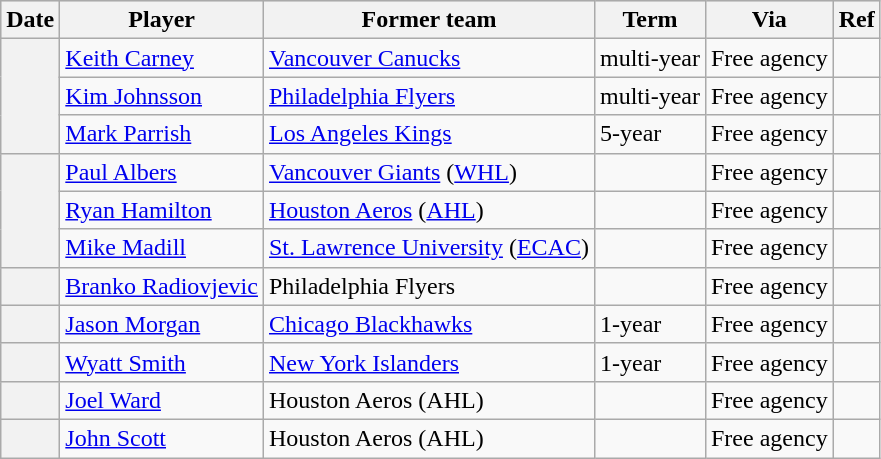<table class="wikitable plainrowheaders">
<tr style="background:#ddd; text-align:center;">
<th>Date</th>
<th>Player</th>
<th>Former team</th>
<th>Term</th>
<th>Via</th>
<th>Ref</th>
</tr>
<tr>
<th scope="row" rowspan=3></th>
<td><a href='#'>Keith Carney</a></td>
<td><a href='#'>Vancouver Canucks</a></td>
<td>multi-year</td>
<td>Free agency</td>
<td></td>
</tr>
<tr>
<td><a href='#'>Kim Johnsson</a></td>
<td><a href='#'>Philadelphia Flyers</a></td>
<td>multi-year</td>
<td>Free agency</td>
<td></td>
</tr>
<tr>
<td><a href='#'>Mark Parrish</a></td>
<td><a href='#'>Los Angeles Kings</a></td>
<td>5-year</td>
<td>Free agency</td>
<td></td>
</tr>
<tr>
<th scope="row" rowspan=3></th>
<td><a href='#'>Paul Albers</a></td>
<td><a href='#'>Vancouver Giants</a> (<a href='#'>WHL</a>)</td>
<td></td>
<td>Free agency</td>
<td></td>
</tr>
<tr>
<td><a href='#'>Ryan Hamilton</a></td>
<td><a href='#'>Houston Aeros</a> (<a href='#'>AHL</a>)</td>
<td></td>
<td>Free agency</td>
<td></td>
</tr>
<tr>
<td><a href='#'>Mike Madill</a></td>
<td><a href='#'>St. Lawrence University</a> (<a href='#'>ECAC</a>)</td>
<td></td>
<td>Free agency</td>
<td></td>
</tr>
<tr>
<th scope="row"></th>
<td><a href='#'>Branko Radiovjevic</a></td>
<td>Philadelphia Flyers</td>
<td></td>
<td>Free agency</td>
<td></td>
</tr>
<tr>
<th scope="row"></th>
<td><a href='#'>Jason Morgan</a></td>
<td><a href='#'>Chicago Blackhawks</a></td>
<td>1-year</td>
<td>Free agency</td>
<td></td>
</tr>
<tr>
<th scope="row"></th>
<td><a href='#'>Wyatt Smith</a></td>
<td><a href='#'>New York Islanders</a></td>
<td>1-year</td>
<td>Free agency</td>
<td></td>
</tr>
<tr>
<th scope="row"></th>
<td><a href='#'>Joel Ward</a></td>
<td>Houston Aeros (AHL)</td>
<td></td>
<td>Free agency</td>
<td></td>
</tr>
<tr>
<th scope="row"></th>
<td><a href='#'>John Scott</a></td>
<td>Houston Aeros (AHL)</td>
<td></td>
<td>Free agency</td>
<td></td>
</tr>
</table>
